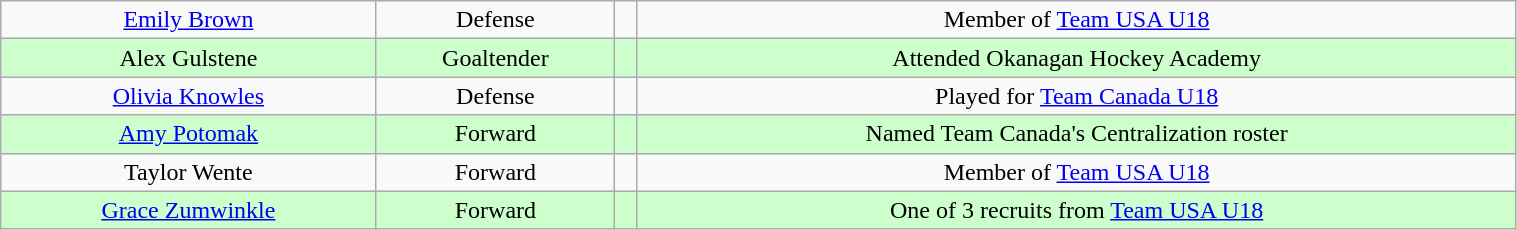<table class="wikitable" style="width: 80%; text-align: center;">
<tr>
<td><a href='#'>Emily Brown</a></td>
<td>Defense</td>
<td></td>
<td>Member of <a href='#'>Team USA U18</a></td>
</tr>
<tr bgcolor="#ccffcc">
<td>Alex Gulstene</td>
<td>Goaltender</td>
<td></td>
<td>Attended Okanagan Hockey Academy</td>
</tr>
<tr>
<td><a href='#'>Olivia Knowles</a></td>
<td>Defense</td>
<td></td>
<td>Played for <a href='#'>Team Canada U18</a></td>
</tr>
<tr bgcolor="#ccffcc">
<td><a href='#'>Amy Potomak</a></td>
<td>Forward</td>
<td></td>
<td>Named Team Canada's Centralization roster</td>
</tr>
<tr>
<td>Taylor Wente</td>
<td>Forward</td>
<td></td>
<td>Member of <a href='#'>Team USA U18</a></td>
</tr>
<tr bgcolor="#ccffcc">
<td><a href='#'>Grace Zumwinkle</a></td>
<td>Forward</td>
<td></td>
<td>One of 3 recruits from <a href='#'>Team USA U18</a></td>
</tr>
</table>
